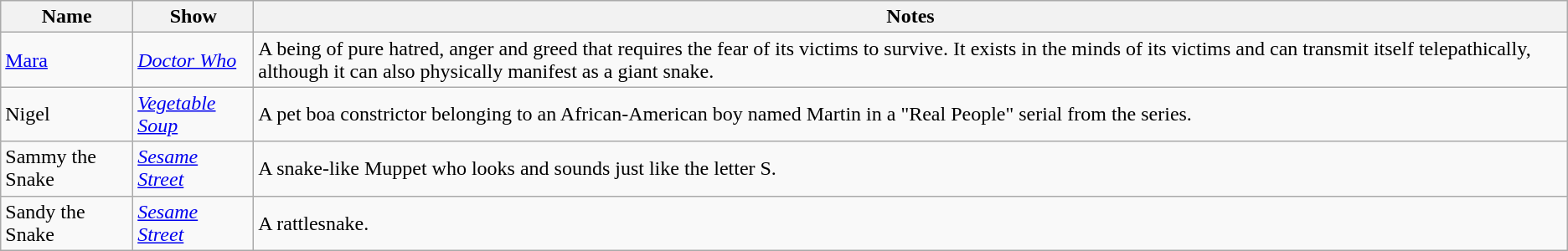<table class="wikitable sortable">
<tr>
<th>Name</th>
<th>Show</th>
<th>Notes</th>
</tr>
<tr>
<td><a href='#'>Mara</a></td>
<td><em><a href='#'>Doctor Who</a></em></td>
<td>A being of pure hatred, anger and greed that requires the fear of its victims to survive. It exists in the minds of its victims and can transmit itself telepathically, although it can also physically manifest as a giant snake.</td>
</tr>
<tr>
<td>Nigel</td>
<td><em><a href='#'>Vegetable Soup</a></em></td>
<td>A pet boa constrictor belonging to an African-American boy named Martin in a "Real People" serial from the series.</td>
</tr>
<tr>
<td>Sammy the Snake</td>
<td><em><a href='#'>Sesame Street</a></em></td>
<td>A snake-like Muppet who looks and sounds just like the letter S.</td>
</tr>
<tr>
<td>Sandy the Snake</td>
<td><em><a href='#'>Sesame Street</a></em></td>
<td>A rattlesnake.</td>
</tr>
</table>
